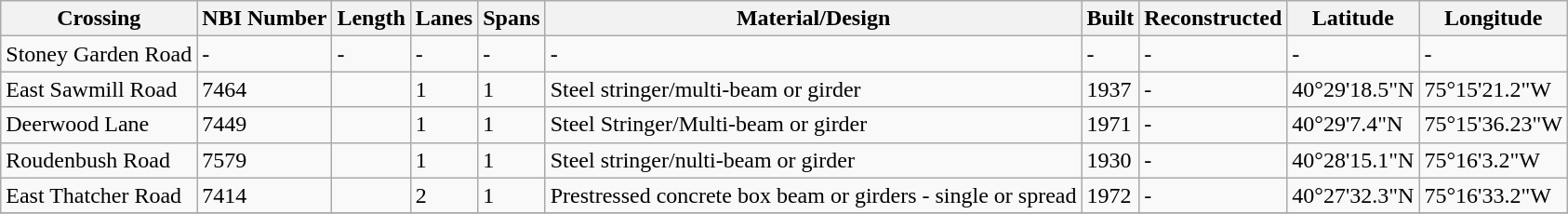<table class="wikitable">
<tr>
<th>Crossing</th>
<th>NBI Number</th>
<th>Length</th>
<th>Lanes</th>
<th>Spans</th>
<th>Material/Design</th>
<th>Built</th>
<th>Reconstructed</th>
<th>Latitude</th>
<th>Longitude</th>
</tr>
<tr>
<td>Stoney Garden Road</td>
<td>-</td>
<td>-</td>
<td>-</td>
<td>-</td>
<td>-</td>
<td>-</td>
<td>-</td>
<td>-</td>
<td>-</td>
</tr>
<tr>
<td>East Sawmill Road</td>
<td>7464</td>
<td></td>
<td>1</td>
<td>1</td>
<td>Steel stringer/multi-beam or girder</td>
<td>1937</td>
<td>-</td>
<td>40°29'18.5"N</td>
<td>75°15'21.2"W</td>
</tr>
<tr>
<td>Deerwood Lane</td>
<td>7449</td>
<td></td>
<td>1</td>
<td>1</td>
<td>Steel Stringer/Multi-beam or girder</td>
<td>1971</td>
<td>-</td>
<td>40°29'7.4"N</td>
<td>75°15'36.23"W</td>
</tr>
<tr>
<td>Roudenbush Road</td>
<td>7579</td>
<td></td>
<td>1</td>
<td>1</td>
<td>Steel stringer/nulti-beam or girder</td>
<td>1930</td>
<td>-</td>
<td>40°28'15.1"N</td>
<td>75°16'3.2"W</td>
</tr>
<tr>
<td>East Thatcher Road</td>
<td>7414</td>
<td></td>
<td>2</td>
<td>1</td>
<td>Prestressed concrete box beam or girders - single or spread</td>
<td>1972</td>
<td>-</td>
<td>40°27'32.3"N</td>
<td>75°16'33.2"W</td>
</tr>
<tr>
</tr>
</table>
